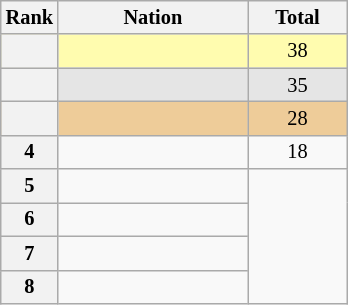<table class="wikitable sortable" style="text-align:center; font-size:85%">
<tr>
<th scope="col" style="width:25px;">Rank</th>
<th ! scope="col" style="width:120px;">Nation</th>
<th ! scope="col" style="width:60px;">Total</th>
</tr>
<tr bgcolor=fffcaf>
<th scope=row></th>
<td align=left></td>
<td>38</td>
</tr>
<tr bgcolor=e5e5e5>
<th scope=row></th>
<td align=left></td>
<td>35</td>
</tr>
<tr bgcolor=eecc99>
<th scope=row></th>
<td align=left></td>
<td>28</td>
</tr>
<tr>
<th scope=row>4</th>
<td align=left></td>
<td>18</td>
</tr>
<tr>
<th scope=row>5</th>
<td align=left></td>
<td rowspan=4></td>
</tr>
<tr>
<th scope=row>6</th>
<td align=left></td>
</tr>
<tr>
<th scope=row>7</th>
<td align=left></td>
</tr>
<tr>
<th scope=row>8</th>
<td align=left></td>
</tr>
</table>
